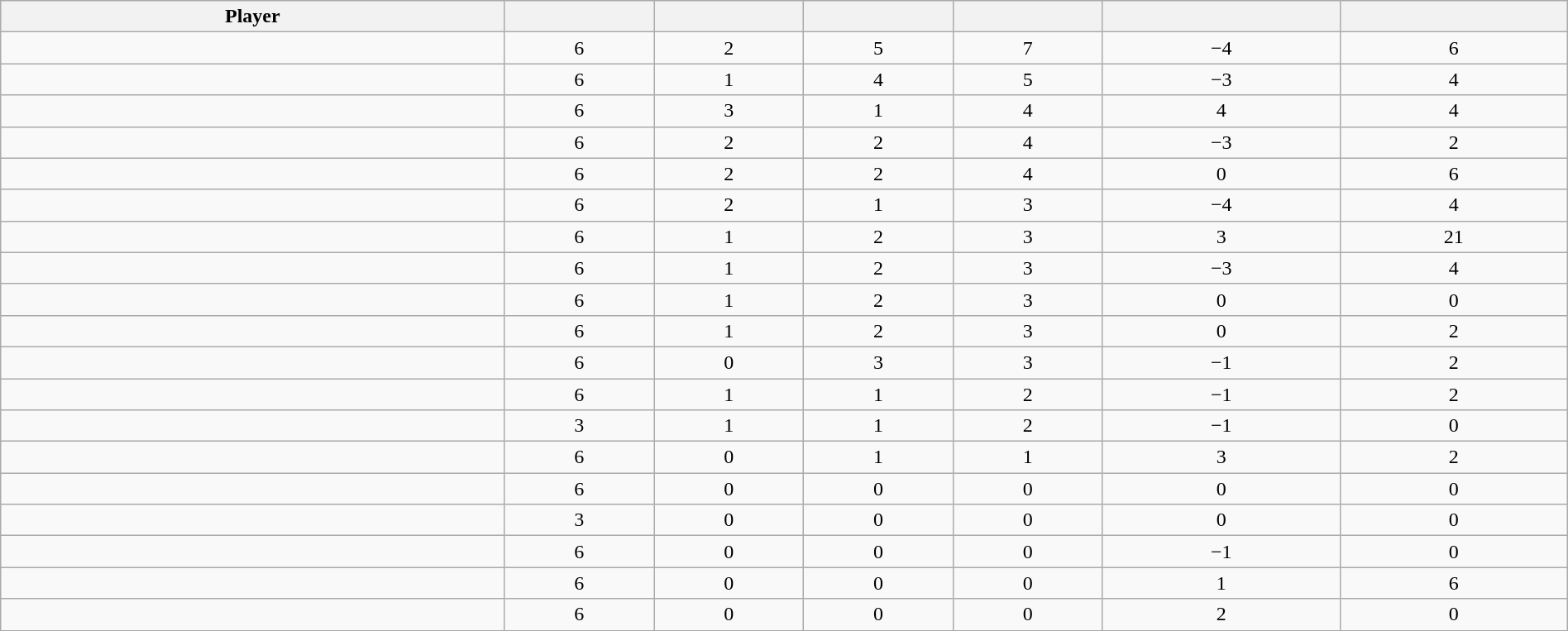<table class="wikitable sortable" style="width:100%; text-align:center;">
<tr>
<th>Player</th>
<th></th>
<th></th>
<th></th>
<th></th>
<th data-sort-type="number"></th>
<th></th>
</tr>
<tr>
<td></td>
<td>6</td>
<td>2</td>
<td>5</td>
<td>7</td>
<td>−4</td>
<td>6</td>
</tr>
<tr>
<td></td>
<td>6</td>
<td>1</td>
<td>4</td>
<td>5</td>
<td>−3</td>
<td>4</td>
</tr>
<tr>
<td></td>
<td>6</td>
<td>3</td>
<td>1</td>
<td>4</td>
<td>4</td>
<td>4</td>
</tr>
<tr>
<td></td>
<td>6</td>
<td>2</td>
<td>2</td>
<td>4</td>
<td>−3</td>
<td>2</td>
</tr>
<tr>
<td></td>
<td>6</td>
<td>2</td>
<td>2</td>
<td>4</td>
<td>0</td>
<td>6</td>
</tr>
<tr>
<td></td>
<td>6</td>
<td>2</td>
<td>1</td>
<td>3</td>
<td>−4</td>
<td>4</td>
</tr>
<tr>
<td></td>
<td>6</td>
<td>1</td>
<td>2</td>
<td>3</td>
<td>3</td>
<td>21</td>
</tr>
<tr>
<td></td>
<td>6</td>
<td>1</td>
<td>2</td>
<td>3</td>
<td>−3</td>
<td>4</td>
</tr>
<tr>
<td></td>
<td>6</td>
<td>1</td>
<td>2</td>
<td>3</td>
<td>0</td>
<td>0</td>
</tr>
<tr>
<td></td>
<td>6</td>
<td>1</td>
<td>2</td>
<td>3</td>
<td>0</td>
<td>2</td>
</tr>
<tr>
<td></td>
<td>6</td>
<td>0</td>
<td>3</td>
<td>3</td>
<td>−1</td>
<td>2</td>
</tr>
<tr>
<td></td>
<td>6</td>
<td>1</td>
<td>1</td>
<td>2</td>
<td>−1</td>
<td>2</td>
</tr>
<tr>
<td></td>
<td>3</td>
<td>1</td>
<td>1</td>
<td>2</td>
<td>−1</td>
<td>0</td>
</tr>
<tr>
<td></td>
<td>6</td>
<td>0</td>
<td>1</td>
<td>1</td>
<td>3</td>
<td>2</td>
</tr>
<tr>
<td></td>
<td>6</td>
<td>0</td>
<td>0</td>
<td>0</td>
<td>0</td>
<td>0</td>
</tr>
<tr>
<td></td>
<td>3</td>
<td>0</td>
<td>0</td>
<td>0</td>
<td>0</td>
<td>0</td>
</tr>
<tr>
<td></td>
<td>6</td>
<td>0</td>
<td>0</td>
<td>0</td>
<td>−1</td>
<td>0</td>
</tr>
<tr>
<td></td>
<td>6</td>
<td>0</td>
<td>0</td>
<td>0</td>
<td>1</td>
<td>6</td>
</tr>
<tr>
<td></td>
<td>6</td>
<td>0</td>
<td>0</td>
<td>0</td>
<td>2</td>
<td>0</td>
</tr>
</table>
